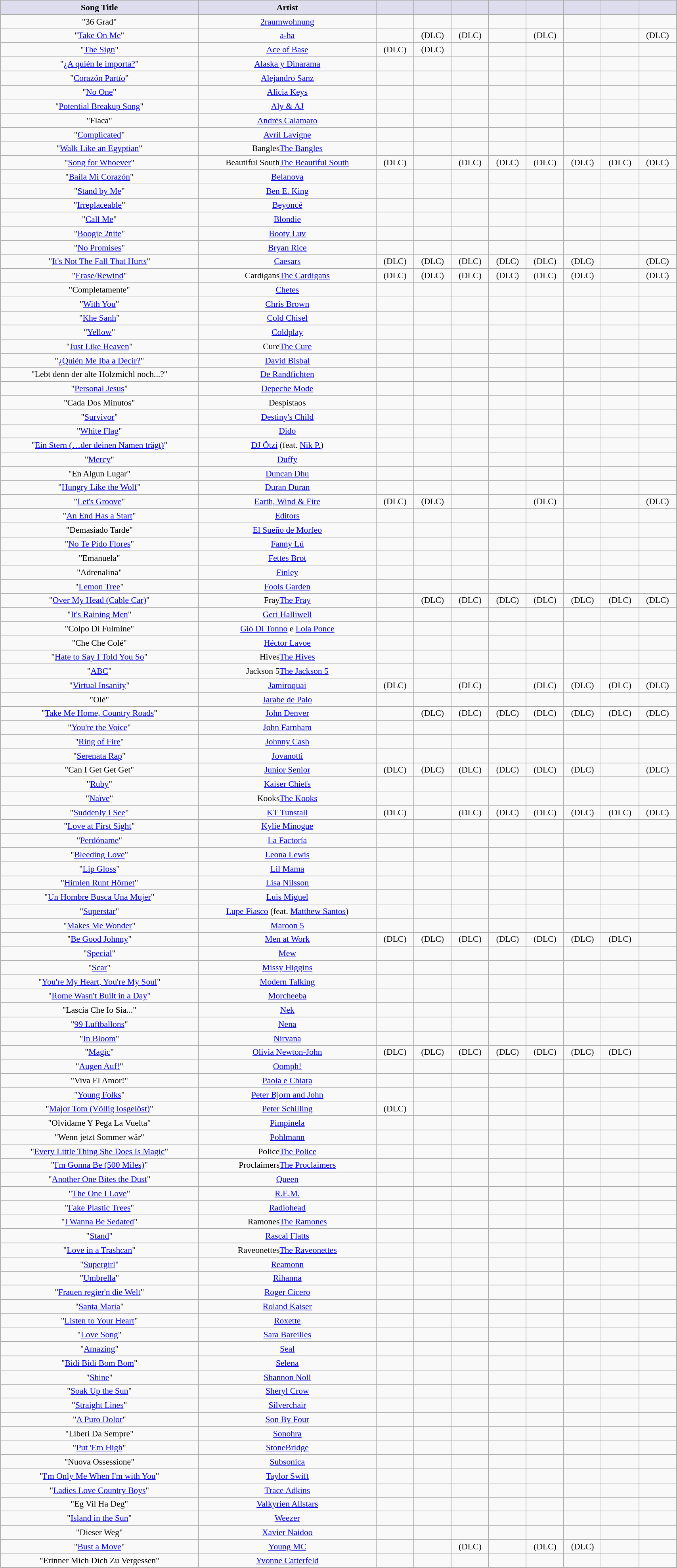<table class="wikitable sortable" style="font-size:90%; text-align:center; width:90%; margin: 5px;">
<tr>
<th style="background:#dde;">Song Title</th>
<th style="background:#dde;">Artist</th>
<th style="background:#dde;"></th>
<th style="background:#dde;">  </th>
<th style="background:#dde;"> </th>
<th style="background:#dde;"></th>
<th style="background:#dde;"></th>
<th style="background:#dde;"></th>
<th style="background:#dde;"><br></th>
<th style="background:#dde;"></th>
</tr>
<tr>
<td>"36 Grad"</td>
<td><a href='#'>2raumwohnung</a></td>
<td></td>
<td></td>
<td></td>
<td></td>
<td></td>
<td></td>
<td></td>
<td></td>
</tr>
<tr>
<td>"<a href='#'>Take On Me</a>"</td>
<td><a href='#'>a-ha</a></td>
<td></td>
<td> (DLC)</td>
<td> (DLC)</td>
<td></td>
<td> (DLC)</td>
<td></td>
<td></td>
<td> (DLC)</td>
</tr>
<tr>
<td>"<a href='#'>The Sign</a>"</td>
<td><a href='#'>Ace of Base</a></td>
<td> (DLC)</td>
<td> (DLC)</td>
<td></td>
<td></td>
<td></td>
<td></td>
<td></td>
<td></td>
</tr>
<tr>
<td>"<a href='#'>¿A quién le importa?</a>"</td>
<td><a href='#'>Alaska y Dinarama</a></td>
<td></td>
<td></td>
<td></td>
<td></td>
<td></td>
<td></td>
<td></td>
<td></td>
</tr>
<tr>
<td>"<a href='#'>Corazón Partío</a>"</td>
<td><a href='#'>Alejandro Sanz</a></td>
<td></td>
<td></td>
<td></td>
<td></td>
<td></td>
<td></td>
<td></td>
<td></td>
</tr>
<tr>
<td>"<a href='#'>No One</a>"</td>
<td><a href='#'>Alicia Keys</a></td>
<td></td>
<td></td>
<td></td>
<td></td>
<td></td>
<td></td>
<td></td>
<td></td>
</tr>
<tr>
<td>"<a href='#'>Potential Breakup Song</a>"</td>
<td><a href='#'>Aly & AJ</a></td>
<td></td>
<td></td>
<td></td>
<td></td>
<td></td>
<td></td>
<td></td>
<td></td>
</tr>
<tr>
<td>"Flaca"</td>
<td><a href='#'>Andrés Calamaro</a></td>
<td></td>
<td></td>
<td></td>
<td></td>
<td></td>
<td></td>
<td></td>
<td></td>
</tr>
<tr>
<td>"<a href='#'>Complicated</a>"</td>
<td><a href='#'>Avril Lavigne</a></td>
<td></td>
<td></td>
<td></td>
<td></td>
<td></td>
<td></td>
<td></td>
<td></td>
</tr>
<tr>
<td>"<a href='#'>Walk Like an Egyptian</a>"</td>
<td><span>Bangles</span><a href='#'>The Bangles</a></td>
<td></td>
<td></td>
<td></td>
<td></td>
<td></td>
<td></td>
<td></td>
<td></td>
</tr>
<tr>
<td>"<a href='#'>Song for Whoever</a>"</td>
<td><span>Beautiful South</span><a href='#'>The Beautiful South</a></td>
<td> (DLC)</td>
<td></td>
<td> (DLC)</td>
<td> (DLC)</td>
<td> (DLC)</td>
<td> (DLC)</td>
<td> (DLC)</td>
<td> (DLC)</td>
</tr>
<tr>
<td>"<a href='#'>Baila Mi Corazón</a>"</td>
<td><a href='#'>Belanova</a></td>
<td></td>
<td></td>
<td></td>
<td></td>
<td></td>
<td></td>
<td></td>
<td></td>
</tr>
<tr>
<td>"<a href='#'>Stand by Me</a>"</td>
<td><a href='#'>Ben E. King</a></td>
<td></td>
<td></td>
<td></td>
<td></td>
<td></td>
<td></td>
<td></td>
<td></td>
</tr>
<tr>
<td>"<a href='#'>Irreplaceable</a>"</td>
<td><a href='#'>Beyoncé</a></td>
<td></td>
<td></td>
<td></td>
<td></td>
<td></td>
<td></td>
<td></td>
<td></td>
</tr>
<tr>
<td>"<a href='#'>Call Me</a>"</td>
<td><a href='#'>Blondie</a></td>
<td></td>
<td></td>
<td></td>
<td></td>
<td></td>
<td></td>
<td></td>
<td></td>
</tr>
<tr>
<td>"<a href='#'>Boogie 2nite</a>"</td>
<td><a href='#'>Booty Luv</a></td>
<td></td>
<td></td>
<td></td>
<td></td>
<td></td>
<td></td>
<td></td>
<td></td>
</tr>
<tr>
<td>"<a href='#'>No Promises</a>"</td>
<td><a href='#'>Bryan Rice</a></td>
<td></td>
<td></td>
<td></td>
<td></td>
<td></td>
<td></td>
<td></td>
<td></td>
</tr>
<tr>
<td>"<a href='#'>It's Not The Fall That Hurts</a>"</td>
<td><a href='#'>Caesars</a></td>
<td> (DLC)</td>
<td> (DLC)</td>
<td> (DLC)</td>
<td> (DLC)</td>
<td> (DLC)</td>
<td> (DLC)</td>
<td></td>
<td> (DLC)</td>
</tr>
<tr>
<td>"<a href='#'>Erase/Rewind</a>"</td>
<td><span>Cardigans</span><a href='#'>The Cardigans</a></td>
<td> (DLC)</td>
<td> (DLC)</td>
<td> (DLC)</td>
<td> (DLC)</td>
<td> (DLC)</td>
<td> (DLC)</td>
<td></td>
<td> (DLC)</td>
</tr>
<tr>
<td>"Completamente"</td>
<td><a href='#'>Chetes</a></td>
<td></td>
<td></td>
<td></td>
<td></td>
<td></td>
<td></td>
<td></td>
<td></td>
</tr>
<tr>
<td>"<a href='#'>With You</a>"</td>
<td><a href='#'>Chris Brown</a></td>
<td></td>
<td></td>
<td></td>
<td></td>
<td></td>
<td></td>
<td></td>
<td></td>
</tr>
<tr>
<td>"<a href='#'>Khe Sanh</a>"</td>
<td><a href='#'>Cold Chisel</a></td>
<td></td>
<td></td>
<td></td>
<td></td>
<td></td>
<td></td>
<td></td>
<td></td>
</tr>
<tr>
<td>"<a href='#'>Yellow</a>"</td>
<td><a href='#'>Coldplay</a></td>
<td></td>
<td></td>
<td></td>
<td></td>
<td></td>
<td></td>
<td></td>
<td></td>
</tr>
<tr>
<td>"<a href='#'>Just Like Heaven</a>"</td>
<td><span>Cure</span><a href='#'>The Cure</a></td>
<td></td>
<td></td>
<td></td>
<td></td>
<td></td>
<td></td>
<td></td>
<td></td>
</tr>
<tr>
<td>"<a href='#'>¿Quién Me Iba a Decir?</a>"</td>
<td><a href='#'>David Bisbal</a></td>
<td></td>
<td></td>
<td></td>
<td></td>
<td></td>
<td></td>
<td></td>
<td></td>
</tr>
<tr>
<td>"Lebt denn der alte Holzmichl noch...?"</td>
<td><a href='#'>De Randfichten</a></td>
<td></td>
<td></td>
<td></td>
<td></td>
<td></td>
<td></td>
<td></td>
<td></td>
</tr>
<tr>
<td>"<a href='#'>Personal Jesus</a>"</td>
<td><a href='#'>Depeche Mode</a></td>
<td></td>
<td></td>
<td></td>
<td></td>
<td></td>
<td></td>
<td></td>
<td></td>
</tr>
<tr>
<td>"Cada Dos Minutos"</td>
<td>Despistaos</td>
<td></td>
<td></td>
<td></td>
<td></td>
<td></td>
<td></td>
<td></td>
<td></td>
</tr>
<tr>
<td>"<a href='#'>Survivor</a>"</td>
<td><a href='#'>Destiny's Child</a></td>
<td></td>
<td></td>
<td></td>
<td></td>
<td></td>
<td></td>
<td></td>
<td></td>
</tr>
<tr>
<td>"<a href='#'>White Flag</a>"</td>
<td><a href='#'>Dido</a></td>
<td></td>
<td></td>
<td></td>
<td></td>
<td></td>
<td></td>
<td></td>
<td></td>
</tr>
<tr>
<td>"<a href='#'>Ein Stern (…der deinen Namen trägt)</a>"</td>
<td><a href='#'>DJ Ötzi</a> (feat. <a href='#'>Nik P.</a>)</td>
<td></td>
<td></td>
<td></td>
<td></td>
<td></td>
<td></td>
<td></td>
<td></td>
</tr>
<tr>
<td>"<a href='#'>Mercy</a>"</td>
<td><a href='#'>Duffy</a></td>
<td></td>
<td></td>
<td></td>
<td></td>
<td></td>
<td></td>
<td></td>
<td></td>
</tr>
<tr>
<td>"En Algun Lugar"</td>
<td><a href='#'>Duncan Dhu</a></td>
<td></td>
<td></td>
<td></td>
<td></td>
<td></td>
<td></td>
<td></td>
<td></td>
</tr>
<tr>
<td>"<a href='#'>Hungry Like the Wolf</a>"</td>
<td><a href='#'>Duran Duran</a></td>
<td></td>
<td></td>
<td></td>
<td></td>
<td></td>
<td></td>
<td></td>
<td></td>
</tr>
<tr>
<td>"<a href='#'>Let's Groove</a>"</td>
<td><a href='#'>Earth, Wind & Fire</a></td>
<td> (DLC)</td>
<td> (DLC)</td>
<td></td>
<td></td>
<td> (DLC)</td>
<td></td>
<td></td>
<td> (DLC)</td>
</tr>
<tr>
<td>"<a href='#'>An End Has a Start</a>"</td>
<td><a href='#'>Editors</a></td>
<td></td>
<td></td>
<td></td>
<td></td>
<td></td>
<td></td>
<td></td>
<td></td>
</tr>
<tr>
<td>"Demasiado Tarde"</td>
<td><a href='#'>El Sueño de Morfeo</a></td>
<td></td>
<td></td>
<td></td>
<td></td>
<td></td>
<td></td>
<td></td>
<td></td>
</tr>
<tr>
<td>"<a href='#'>No Te Pido Flores</a>"</td>
<td><a href='#'>Fanny Lú</a></td>
<td></td>
<td></td>
<td></td>
<td></td>
<td></td>
<td></td>
<td></td>
<td></td>
</tr>
<tr>
<td>"Emanuela"</td>
<td><a href='#'>Fettes Brot</a></td>
<td></td>
<td></td>
<td></td>
<td></td>
<td></td>
<td></td>
<td></td>
<td></td>
</tr>
<tr>
<td>"Adrenalina"</td>
<td><a href='#'>Finley</a></td>
<td></td>
<td></td>
<td></td>
<td></td>
<td></td>
<td></td>
<td></td>
<td></td>
</tr>
<tr>
<td>"<a href='#'>Lemon Tree</a>"</td>
<td><a href='#'>Fools Garden</a></td>
<td></td>
<td></td>
<td></td>
<td></td>
<td></td>
<td></td>
<td></td>
<td></td>
</tr>
<tr>
<td>"<a href='#'>Over My Head (Cable Car)</a>"</td>
<td><span>Fray</span><a href='#'>The Fray</a></td>
<td></td>
<td> (DLC)</td>
<td> (DLC)</td>
<td> (DLC)</td>
<td> (DLC)</td>
<td> (DLC)</td>
<td> (DLC)</td>
<td> (DLC)</td>
</tr>
<tr>
<td>"<a href='#'>It's Raining Men</a>"</td>
<td><a href='#'>Geri Halliwell</a></td>
<td></td>
<td></td>
<td></td>
<td></td>
<td></td>
<td></td>
<td></td>
<td></td>
</tr>
<tr>
<td>"Colpo Di Fulmine"</td>
<td><a href='#'>Giò Di Tonno</a> e <a href='#'>Lola Ponce</a></td>
<td></td>
<td></td>
<td></td>
<td></td>
<td></td>
<td></td>
<td></td>
<td></td>
</tr>
<tr>
<td>"Che Che Colé"</td>
<td><a href='#'>Héctor Lavoe</a></td>
<td></td>
<td></td>
<td></td>
<td></td>
<td></td>
<td></td>
<td></td>
<td></td>
</tr>
<tr>
<td>"<a href='#'>Hate to Say I Told You So</a>"</td>
<td><span>Hives</span><a href='#'>The Hives</a></td>
<td></td>
<td></td>
<td></td>
<td></td>
<td></td>
<td></td>
<td></td>
<td></td>
</tr>
<tr>
<td>"<a href='#'>ABC</a>"</td>
<td><span>Jackson 5</span><a href='#'>The Jackson 5</a></td>
<td></td>
<td></td>
<td></td>
<td></td>
<td></td>
<td></td>
<td></td>
<td></td>
</tr>
<tr>
<td>"<a href='#'>Virtual Insanity</a>"</td>
<td><a href='#'>Jamiroquai</a></td>
<td> (DLC)</td>
<td></td>
<td> (DLC)</td>
<td></td>
<td> (DLC)</td>
<td> (DLC)</td>
<td> (DLC)</td>
<td> (DLC)</td>
</tr>
<tr>
<td>"Olé"</td>
<td><a href='#'>Jarabe de Palo</a></td>
<td></td>
<td></td>
<td></td>
<td></td>
<td></td>
<td></td>
<td></td>
<td></td>
</tr>
<tr>
<td>"<a href='#'>Take Me Home, Country Roads</a>"</td>
<td><a href='#'>John Denver</a></td>
<td></td>
<td> (DLC)</td>
<td> (DLC)</td>
<td> (DLC)</td>
<td> (DLC)</td>
<td> (DLC)</td>
<td> (DLC)</td>
<td> (DLC)</td>
</tr>
<tr>
<td>"<a href='#'>You're the Voice</a>"</td>
<td><a href='#'>John Farnham</a></td>
<td></td>
<td></td>
<td></td>
<td></td>
<td></td>
<td></td>
<td></td>
<td></td>
</tr>
<tr>
<td>"<a href='#'>Ring of Fire</a>"</td>
<td><a href='#'>Johnny Cash</a></td>
<td></td>
<td></td>
<td></td>
<td></td>
<td></td>
<td></td>
<td></td>
<td></td>
</tr>
<tr>
<td>"<a href='#'>Serenata Rap</a>"</td>
<td><a href='#'>Jovanotti</a></td>
<td></td>
<td></td>
<td></td>
<td></td>
<td></td>
<td></td>
<td></td>
<td></td>
</tr>
<tr>
<td>"Can I Get Get Get"</td>
<td><a href='#'>Junior Senior</a></td>
<td> (DLC)</td>
<td> (DLC)</td>
<td> (DLC)</td>
<td> (DLC)</td>
<td> (DLC)</td>
<td> (DLC)</td>
<td></td>
<td> (DLC)</td>
</tr>
<tr>
<td>"<a href='#'>Ruby</a>"</td>
<td><a href='#'>Kaiser Chiefs</a></td>
<td></td>
<td></td>
<td></td>
<td></td>
<td></td>
<td></td>
<td></td>
<td></td>
</tr>
<tr>
<td>"<a href='#'>Naïve</a>"</td>
<td><span>Kooks</span><a href='#'>The Kooks</a></td>
<td></td>
<td></td>
<td></td>
<td></td>
<td></td>
<td></td>
<td></td>
<td></td>
</tr>
<tr>
<td>"<a href='#'>Suddenly I See</a>"</td>
<td><a href='#'>KT Tunstall</a></td>
<td> (DLC)</td>
<td></td>
<td> (DLC)</td>
<td> (DLC)</td>
<td> (DLC)</td>
<td> (DLC)</td>
<td> (DLC)</td>
<td> (DLC)</td>
</tr>
<tr>
<td>"<a href='#'>Love at First Sight</a>"</td>
<td><a href='#'>Kylie Minogue</a></td>
<td></td>
<td></td>
<td></td>
<td></td>
<td></td>
<td></td>
<td></td>
<td></td>
</tr>
<tr>
<td>"<a href='#'>Perdóname</a>"</td>
<td><a href='#'>La Factoría</a></td>
<td></td>
<td></td>
<td></td>
<td></td>
<td></td>
<td></td>
<td></td>
<td></td>
</tr>
<tr>
<td>"<a href='#'>Bleeding Love</a>"</td>
<td><a href='#'>Leona Lewis</a></td>
<td></td>
<td></td>
<td></td>
<td></td>
<td></td>
<td></td>
<td></td>
<td></td>
</tr>
<tr>
<td>"<a href='#'>Lip Gloss</a>"</td>
<td><a href='#'>Lil Mama</a></td>
<td></td>
<td></td>
<td></td>
<td></td>
<td></td>
<td></td>
<td></td>
<td></td>
</tr>
<tr>
<td>"<a href='#'>Himlen Runt Hörnet</a>"</td>
<td><a href='#'>Lisa Nilsson</a></td>
<td></td>
<td></td>
<td></td>
<td></td>
<td></td>
<td></td>
<td></td>
<td></td>
</tr>
<tr>
<td>"<a href='#'>Un Hombre Busca Una Mujer</a>"</td>
<td><a href='#'>Luis Miguel</a></td>
<td></td>
<td></td>
<td></td>
<td></td>
<td></td>
<td></td>
<td></td>
<td></td>
</tr>
<tr>
<td>"<a href='#'>Superstar</a>"</td>
<td><a href='#'>Lupe Fiasco</a> (feat. <a href='#'>Matthew Santos</a>)</td>
<td></td>
<td></td>
<td></td>
<td></td>
<td></td>
<td></td>
<td></td>
<td></td>
</tr>
<tr>
<td>"<a href='#'>Makes Me Wonder</a>"</td>
<td><a href='#'>Maroon 5</a></td>
<td></td>
<td></td>
<td></td>
<td></td>
<td></td>
<td></td>
<td></td>
<td></td>
</tr>
<tr>
<td>"<a href='#'>Be Good Johnny</a>"</td>
<td><a href='#'>Men at Work</a></td>
<td> (DLC)</td>
<td> (DLC)</td>
<td> (DLC)</td>
<td> (DLC)</td>
<td> (DLC)</td>
<td> (DLC)</td>
<td> (DLC)</td>
<td></td>
</tr>
<tr>
<td>"<a href='#'>Special</a>"</td>
<td><a href='#'>Mew</a></td>
<td></td>
<td></td>
<td></td>
<td></td>
<td></td>
<td></td>
<td></td>
<td></td>
</tr>
<tr>
<td>"<a href='#'>Scar</a>"</td>
<td><a href='#'>Missy Higgins</a></td>
<td></td>
<td></td>
<td></td>
<td></td>
<td></td>
<td></td>
<td></td>
<td></td>
</tr>
<tr>
<td>"<a href='#'>You're My Heart, You're My Soul</a>"</td>
<td><a href='#'>Modern Talking</a></td>
<td></td>
<td></td>
<td></td>
<td></td>
<td></td>
<td></td>
<td></td>
<td></td>
</tr>
<tr>
<td>"<a href='#'>Rome Wasn't Built in a Day</a>"</td>
<td><a href='#'>Morcheeba</a></td>
<td></td>
<td></td>
<td></td>
<td></td>
<td></td>
<td></td>
<td></td>
<td></td>
</tr>
<tr>
<td>"Lascia Che Io Sia..."</td>
<td><a href='#'>Nek</a></td>
<td></td>
<td></td>
<td></td>
<td></td>
<td></td>
<td></td>
<td></td>
<td></td>
</tr>
<tr>
<td>"<a href='#'>99 Luftballons</a>"</td>
<td><a href='#'>Nena</a></td>
<td></td>
<td></td>
<td></td>
<td></td>
<td></td>
<td></td>
<td></td>
<td></td>
</tr>
<tr>
<td>"<a href='#'>In Bloom</a>"</td>
<td><a href='#'>Nirvana</a></td>
<td></td>
<td></td>
<td></td>
<td></td>
<td></td>
<td></td>
<td></td>
<td></td>
</tr>
<tr>
<td>"<a href='#'>Magic</a>"</td>
<td><a href='#'>Olivia Newton-John</a></td>
<td> (DLC)</td>
<td> (DLC)</td>
<td> (DLC)</td>
<td> (DLC)</td>
<td> (DLC)</td>
<td> (DLC)</td>
<td> (DLC)</td>
<td></td>
</tr>
<tr>
<td>"<a href='#'>Augen Auf!</a>"</td>
<td><a href='#'>Oomph!</a></td>
<td></td>
<td></td>
<td></td>
<td></td>
<td></td>
<td></td>
<td></td>
<td></td>
</tr>
<tr>
<td>"Viva El Amor!"</td>
<td><a href='#'>Paola e Chiara</a></td>
<td></td>
<td></td>
<td></td>
<td></td>
<td></td>
<td></td>
<td></td>
<td></td>
</tr>
<tr>
<td>"<a href='#'>Young Folks</a>"</td>
<td><a href='#'>Peter Bjorn and John</a></td>
<td></td>
<td></td>
<td></td>
<td></td>
<td></td>
<td></td>
<td></td>
<td></td>
</tr>
<tr>
<td>"<a href='#'>Major Tom (Völlig losgelöst)</a>"</td>
<td><a href='#'>Peter Schilling</a></td>
<td> (DLC)</td>
<td></td>
<td></td>
<td></td>
<td></td>
<td></td>
<td></td>
<td></td>
</tr>
<tr>
<td>"Olvidame Y Pega La Vuelta"</td>
<td><a href='#'>Pimpinela</a></td>
<td></td>
<td></td>
<td></td>
<td></td>
<td></td>
<td></td>
<td></td>
<td></td>
</tr>
<tr>
<td>"Wenn jetzt Sommer wär"</td>
<td><a href='#'>Pohlmann</a></td>
<td></td>
<td></td>
<td></td>
<td></td>
<td></td>
<td></td>
<td></td>
<td></td>
</tr>
<tr>
<td>"<a href='#'>Every Little Thing She Does Is Magic</a>"</td>
<td><span>Police</span><a href='#'>The Police</a></td>
<td></td>
<td></td>
<td></td>
<td></td>
<td></td>
<td></td>
<td></td>
<td></td>
</tr>
<tr>
<td>"<a href='#'>I'm Gonna Be (500 Miles)</a>"</td>
<td><span>Proclaimers</span><a href='#'>The Proclaimers</a></td>
<td></td>
<td></td>
<td></td>
<td></td>
<td></td>
<td></td>
<td></td>
<td></td>
</tr>
<tr>
<td>"<a href='#'>Another One Bites the Dust</a>"</td>
<td><a href='#'>Queen</a></td>
<td></td>
<td></td>
<td></td>
<td></td>
<td></td>
<td></td>
<td></td>
<td></td>
</tr>
<tr>
<td>"<a href='#'>The One I Love</a>"</td>
<td><a href='#'>R.E.M.</a></td>
<td></td>
<td></td>
<td></td>
<td></td>
<td></td>
<td></td>
<td></td>
<td></td>
</tr>
<tr>
<td>"<a href='#'>Fake Plastic Trees</a>"</td>
<td><a href='#'>Radiohead</a></td>
<td></td>
<td></td>
<td></td>
<td></td>
<td></td>
<td></td>
<td></td>
<td></td>
</tr>
<tr>
<td>"<a href='#'>I Wanna Be Sedated</a>"</td>
<td><span>Ramones</span><a href='#'>The Ramones</a></td>
<td></td>
<td></td>
<td></td>
<td></td>
<td></td>
<td></td>
<td></td>
<td></td>
</tr>
<tr>
<td>"<a href='#'>Stand</a>"</td>
<td><a href='#'>Rascal Flatts</a></td>
<td></td>
<td></td>
<td></td>
<td></td>
<td></td>
<td></td>
<td></td>
<td></td>
</tr>
<tr>
<td>"<a href='#'>Love in a Trashcan</a>"</td>
<td><span>Raveonettes</span><a href='#'>The Raveonettes</a></td>
<td></td>
<td></td>
<td></td>
<td></td>
<td></td>
<td></td>
<td></td>
<td></td>
</tr>
<tr>
<td>"<a href='#'>Supergirl</a>"</td>
<td><a href='#'>Reamonn</a></td>
<td></td>
<td></td>
<td></td>
<td></td>
<td></td>
<td></td>
<td></td>
<td></td>
</tr>
<tr>
<td>"<a href='#'>Umbrella</a>"</td>
<td><a href='#'>Rihanna</a></td>
<td></td>
<td></td>
<td></td>
<td></td>
<td></td>
<td></td>
<td></td>
<td></td>
</tr>
<tr>
<td>"<a href='#'>Frauen regier'n die Welt</a>"</td>
<td><a href='#'>Roger Cicero</a></td>
<td></td>
<td></td>
<td></td>
<td></td>
<td></td>
<td></td>
<td></td>
<td></td>
</tr>
<tr>
<td>"<a href='#'>Santa Maria</a>"</td>
<td><a href='#'>Roland Kaiser</a></td>
<td></td>
<td></td>
<td></td>
<td></td>
<td></td>
<td></td>
<td></td>
<td></td>
</tr>
<tr>
<td>"<a href='#'>Listen to Your Heart</a>"</td>
<td><a href='#'>Roxette</a></td>
<td></td>
<td></td>
<td></td>
<td></td>
<td></td>
<td></td>
<td></td>
<td></td>
</tr>
<tr>
<td>"<a href='#'>Love Song</a>"</td>
<td><a href='#'>Sara Bareilles</a></td>
<td></td>
<td></td>
<td></td>
<td></td>
<td></td>
<td></td>
<td></td>
<td></td>
</tr>
<tr>
<td>"<a href='#'>Amazing</a>"</td>
<td><a href='#'>Seal</a></td>
<td></td>
<td></td>
<td></td>
<td></td>
<td></td>
<td></td>
<td></td>
<td></td>
</tr>
<tr>
<td>"<a href='#'>Bidi Bidi Bom Bom</a>"</td>
<td><a href='#'>Selena</a></td>
<td></td>
<td></td>
<td></td>
<td></td>
<td></td>
<td></td>
<td></td>
<td></td>
</tr>
<tr>
<td>"<a href='#'>Shine</a>"</td>
<td><a href='#'>Shannon Noll</a></td>
<td></td>
<td></td>
<td></td>
<td></td>
<td></td>
<td></td>
<td></td>
<td></td>
</tr>
<tr>
<td>"<a href='#'>Soak Up the Sun</a>"</td>
<td><a href='#'>Sheryl Crow</a></td>
<td></td>
<td></td>
<td></td>
<td></td>
<td></td>
<td></td>
<td></td>
<td></td>
</tr>
<tr>
<td>"<a href='#'>Straight Lines</a>"</td>
<td><a href='#'>Silverchair</a></td>
<td></td>
<td></td>
<td></td>
<td></td>
<td></td>
<td></td>
<td></td>
<td></td>
</tr>
<tr>
<td>"<a href='#'>A Puro Dolor</a>"</td>
<td><a href='#'>Son By Four</a></td>
<td></td>
<td></td>
<td></td>
<td></td>
<td></td>
<td></td>
<td></td>
<td></td>
</tr>
<tr>
<td>"Liberi Da Sempre"</td>
<td><a href='#'>Sonohra</a></td>
<td></td>
<td></td>
<td></td>
<td></td>
<td></td>
<td></td>
<td></td>
<td></td>
</tr>
<tr>
<td>"<a href='#'>Put 'Em High</a>"</td>
<td><a href='#'>StoneBridge</a></td>
<td></td>
<td></td>
<td></td>
<td></td>
<td></td>
<td></td>
<td></td>
<td></td>
</tr>
<tr>
<td>"Nuova Ossessione"</td>
<td><a href='#'>Subsonica</a></td>
<td></td>
<td></td>
<td></td>
<td></td>
<td></td>
<td></td>
<td></td>
<td></td>
</tr>
<tr>
<td>"<a href='#'>I'm Only Me When I'm with You</a>"</td>
<td><a href='#'>Taylor Swift</a></td>
<td></td>
<td></td>
<td></td>
<td></td>
<td></td>
<td></td>
<td></td>
<td></td>
</tr>
<tr>
<td>"<a href='#'>Ladies Love Country Boys</a>"</td>
<td><a href='#'>Trace Adkins</a></td>
<td></td>
<td></td>
<td></td>
<td></td>
<td></td>
<td></td>
<td></td>
<td></td>
</tr>
<tr>
<td>"Eg Vil Ha Deg"</td>
<td><a href='#'>Valkyrien Allstars</a></td>
<td></td>
<td></td>
<td></td>
<td></td>
<td></td>
<td></td>
<td></td>
<td></td>
</tr>
<tr>
<td>"<a href='#'>Island in the Sun</a>"</td>
<td><a href='#'>Weezer</a></td>
<td></td>
<td></td>
<td></td>
<td></td>
<td></td>
<td></td>
<td></td>
<td></td>
</tr>
<tr>
<td>"Dieser Weg"</td>
<td><a href='#'>Xavier Naidoo</a></td>
<td></td>
<td></td>
<td></td>
<td></td>
<td></td>
<td></td>
<td></td>
<td></td>
</tr>
<tr>
<td>"<a href='#'>Bust a Move</a>"</td>
<td><a href='#'>Young MC</a></td>
<td></td>
<td></td>
<td> (DLC)</td>
<td></td>
<td> (DLC)</td>
<td> (DLC)</td>
<td></td>
<td></td>
</tr>
<tr>
<td>"Erinner Mich Dich Zu Vergessen"</td>
<td><a href='#'>Yvonne Catterfeld</a></td>
<td></td>
<td></td>
<td></td>
<td></td>
<td></td>
<td></td>
<td></td>
<td></td>
</tr>
</table>
